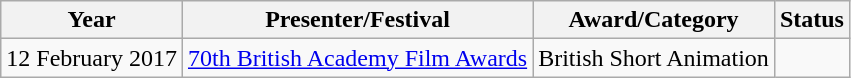<table class="wikitable">
<tr>
<th>Year</th>
<th>Presenter/Festival</th>
<th>Award/Category</th>
<th>Status</th>
</tr>
<tr>
<td rowspan="10">12 February 2017</td>
<td><a href='#'>70th British Academy Film Awards</a></td>
<td>British Short Animation</td>
<td></td>
</tr>
</table>
